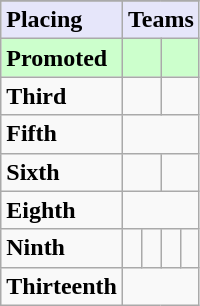<table class=wikitable>
<tr>
</tr>
<tr style="background: #E6E6FA;">
<td><strong>Placing</strong></td>
<td colspan="4" style="text-align:center"><strong>Teams</strong></td>
</tr>
<tr style="background: #ccffcc;">
<td><strong>Promoted</strong></td>
<td colspan=2><strong></strong></td>
<td colspan=2><strong></strong></td>
</tr>
<tr>
<td><strong>Third</strong></td>
<td colspan=2></td>
<td colspan=2></td>
</tr>
<tr>
<td><strong>Fifth</strong></td>
<td colspan=4></td>
</tr>
<tr>
<td><strong>Sixth</strong></td>
<td colspan=2></td>
<td colspan=2></td>
</tr>
<tr>
<td><strong>Eighth</strong></td>
<td colspan=4></td>
</tr>
<tr>
<td><strong>Ninth</strong></td>
<td></td>
<td></td>
<td></td>
<td></td>
</tr>
<tr>
<td><strong>Thirteenth</strong></td>
<td colspan=4></td>
</tr>
</table>
